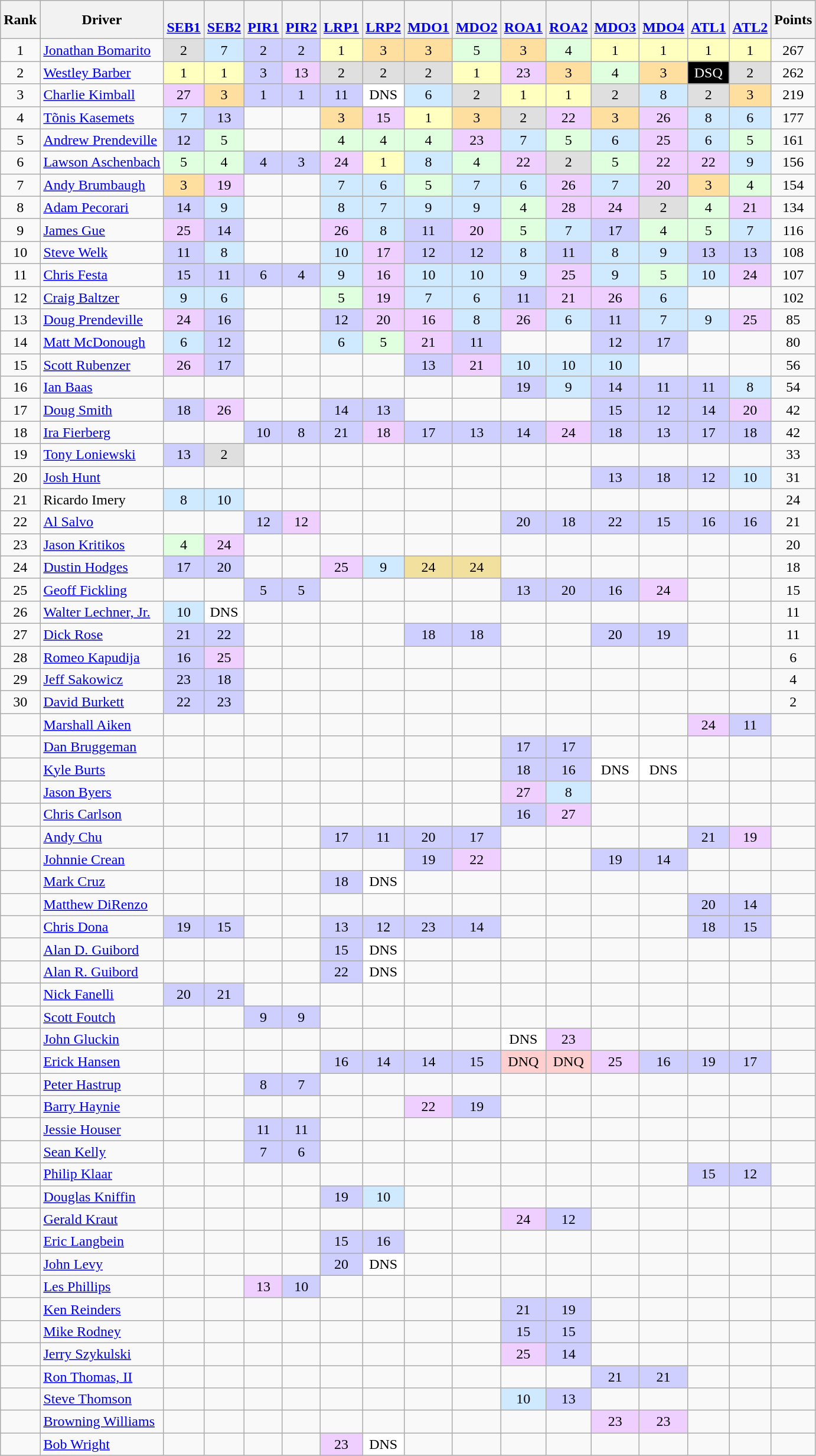<table style="text-align:center" class="wikitable" style="font-size:85%;">
<tr>
<th>Rank</th>
<th>Driver</th>
<th><br><a href='#'>SEB1</a></th>
<th><br><a href='#'>SEB2</a></th>
<th><br><a href='#'>PIR1</a></th>
<th><br><a href='#'>PIR2</a></th>
<th><br><a href='#'>LRP1</a></th>
<th><br><a href='#'>LRP2</a></th>
<th><br><a href='#'>MDO1</a></th>
<th><br><a href='#'>MDO2</a></th>
<th><br><a href='#'>ROA1</a></th>
<th><br><a href='#'>ROA2</a></th>
<th><br><a href='#'>MDO3</a></th>
<th><br><a href='#'>MDO4</a></th>
<th><br><a href='#'>ATL1</a></th>
<th><br><a href='#'>ATL2</a></th>
<th>Points</th>
</tr>
<tr>
<td>1</td>
<td style="text-align:left"> <a href='#'>Jonathan Bomarito</a></td>
<td style="background:#DFDFDF;">2</td>
<td style="background:#CFEAFF;">7</td>
<td style="background:#CFCFFF;">2</td>
<td style="background:#CFCFFF;">2</td>
<td style="background:#FFFFBF;">1</td>
<td style="background:#FFDF9F;">3</td>
<td style="background:#FFDF9F;">3</td>
<td style="background:#DFFFDF;">5</td>
<td style="background:#FFDF9F;">3</td>
<td style="background:#DFFFDF;">4</td>
<td style="background:#FFFFBF;">1</td>
<td style="background:#FFFFBF;">1</td>
<td style="background:#FFFFBF;">1</td>
<td style="background:#FFFFBF;">1</td>
<td>267</td>
</tr>
<tr>
<td>2</td>
<td style="text-align:left"> <a href='#'>Westley Barber</a></td>
<td style="background:#FFFFBF;">1</td>
<td style="background:#FFFFBF;">1</td>
<td style="background:#CFCFFF;">3</td>
<td style="background:#EFCFFF;">13</td>
<td style="background:#DFDFDF;">2</td>
<td style="background:#DFDFDF;">2</td>
<td style="background:#DFDFDF;">2</td>
<td style="background:#FFFFBF;">1</td>
<td style="background:#EFCFFF;">23</td>
<td style="background:#FFDF9F;">3</td>
<td style="background:#DFFFDF;">4</td>
<td style="background:#FFDF9F;">3</td>
<td style="background:#000000; color:white;">DSQ</td>
<td style="background:#DFDFDF;">2</td>
<td>262</td>
</tr>
<tr>
<td>3</td>
<td style="text-align:left"> <a href='#'>Charlie Kimball</a></td>
<td style="background:#EFCFFF;">27</td>
<td style="background:#FFDF9F;">3</td>
<td style="background:#CFCFFF;">1</td>
<td style="background:#CFCFFF;">1</td>
<td style="background:#CFCFFF;">11</td>
<td style="background:#FFFFFF;">DNS</td>
<td style="background:#CFEAFF;">6</td>
<td style="background:#DFDFDF;">2</td>
<td style="background:#FFFFBF;">1</td>
<td style="background:#FFFFBF;">1</td>
<td style="background:#DFDFDF;">2</td>
<td style="background:#CFEAFF;">8</td>
<td style="background:#DFDFDF;">2</td>
<td style="background:#FFDF9F;">3</td>
<td>219</td>
</tr>
<tr>
<td>4</td>
<td style="text-align:left"> <a href='#'>Tõnis Kasemets</a></td>
<td style="background:#CFEAFF;">7</td>
<td style="background:#CFCFFF;">13</td>
<td></td>
<td></td>
<td style="background:#FFDF9F;">3</td>
<td style="background:#EFCFFF;">15</td>
<td style="background:#FFFFBF;">1</td>
<td style="background:#FFDF9F;">3</td>
<td style="background:#DFDFDF;">2</td>
<td style="background:#EFCFFF;">22</td>
<td style="background:#FFDF9F;">3</td>
<td style="background:#EFCFFF;">26</td>
<td style="background:#CFEAFF;">8</td>
<td style="background:#CFEAFF;">6</td>
<td>177</td>
</tr>
<tr>
<td>5</td>
<td style="text-align:left"> <a href='#'>Andrew Prendeville</a></td>
<td style="background:#CFCFFF;">12</td>
<td style="background:#DFFFDF;">5</td>
<td></td>
<td></td>
<td style="background:#DFFFDF;">4</td>
<td style="background:#DFFFDF;">4</td>
<td style="background:#DFFFDF;">4</td>
<td style="background:#EFCFFF;">23</td>
<td style="background:#CFEAFF;">7</td>
<td style="background:#DFFFDF;">5</td>
<td style="background:#CFEAFF;">6</td>
<td style="background:#EFCFFF;">25</td>
<td style="background:#CFEAFF;">6</td>
<td style="background:#DFFFDF;">5</td>
<td>161</td>
</tr>
<tr>
<td>6</td>
<td style="text-align:left"> <a href='#'>Lawson Aschenbach</a></td>
<td style="background:#DFFFDF;">5</td>
<td style="background:#DFFFDF;">4</td>
<td style="background:#CFCFFF;">4</td>
<td style="background:#CFCFFF;">3</td>
<td style="background:#EFCFFF;">24</td>
<td style="background:#FFFFBF;">1</td>
<td style="background:#CFEAFF;">8</td>
<td style="background:#DFFFDF;">4</td>
<td style="background:#EFCFFF;">22</td>
<td style="background:#DFDFDF;">2</td>
<td style="background:#DFFFDF;">5</td>
<td style="background:#EFCFFF;">22</td>
<td style="background:#EFCFFF;">22</td>
<td style="background:#CFEAFF;">9</td>
<td>156</td>
</tr>
<tr>
<td>7</td>
<td style="text-align:left"> <a href='#'>Andy Brumbaugh</a></td>
<td style="background:#FFDF9F;">3</td>
<td style="background:#EFCFFF;">19</td>
<td></td>
<td></td>
<td style="background:#CFEAFF;">7</td>
<td style="background:#CFEAFF;">6</td>
<td style="background:#DFFFDF;">5</td>
<td style="background:#CFEAFF;">7</td>
<td style="background:#CFEAFF;">6</td>
<td style="background:#EFCFFF;">26</td>
<td style="background:#CFEAFF;">7</td>
<td style="background:#EFCFFF;">20</td>
<td style="background:#FFDF9F;">3</td>
<td style="background:#DFFFDF;">4</td>
<td>154</td>
</tr>
<tr>
<td>8</td>
<td style="text-align:left"> <a href='#'>Adam Pecorari</a></td>
<td style="background:#CFCFFF;">14</td>
<td style="background:#CFEAFF;">9</td>
<td></td>
<td></td>
<td style="background:#CFEAFF;">8</td>
<td style="background:#CFEAFF;">7</td>
<td style="background:#CFEAFF;">9</td>
<td style="background:#CFEAFF;">9</td>
<td style="background:#DFFFDF;">4</td>
<td style="background:#EFCFFF;">28</td>
<td style="background:#EFCFFF;">24</td>
<td style="background:#DFDFDF;">2</td>
<td style="background:#DFFFDF;">4</td>
<td style="background:#EFCFFF;">21</td>
<td>134</td>
</tr>
<tr>
<td>9</td>
<td style="text-align:left"> <a href='#'>James Gue</a></td>
<td style="background:#EFCFFF;">25</td>
<td style="background:#CFCFFF;">14</td>
<td></td>
<td></td>
<td style="background:#EFCFFF;">26</td>
<td style="background:#CFEAFF;">8</td>
<td style="background:#CFCFFF;">11</td>
<td style="background:#EFCFFF;">20</td>
<td style="background:#DFFFDF;">5</td>
<td style="background:#CFEAFF;">7</td>
<td style="background:#CFCFFF;">17</td>
<td style="background:#DFFFDF;">4</td>
<td style="background:#DFFFDF;">5</td>
<td style="background:#CFEAFF;">7</td>
<td>116</td>
</tr>
<tr>
<td>10</td>
<td style="text-align:left"> <a href='#'>Steve Welk</a></td>
<td style="background:#CFCFFF;">11</td>
<td style="background:#CFEAFF;">8</td>
<td></td>
<td></td>
<td style="background:#CFEAFF;">10</td>
<td style="background:#EFCFFF;">17</td>
<td style="background:#CFCFFF;">12</td>
<td style="background:#CFCFFF;">12</td>
<td style="background:#CFEAFF;">8</td>
<td style="background:#CFCFFF;">11</td>
<td style="background:#CFEAFF;">8</td>
<td style="background:#CFEAFF;">9</td>
<td style="background:#CFCFFF;">13</td>
<td style="background:#CFCFFF;">13</td>
<td>108</td>
</tr>
<tr>
<td>11</td>
<td style="text-align:left"> <a href='#'>Chris Festa</a></td>
<td style="background:#CFCFFF;">15</td>
<td style="background:#CFCFFF;">11</td>
<td style="background:#CFCFFF;">6</td>
<td style="background:#CFCFFF;">4</td>
<td style="background:#CFEAFF;">9</td>
<td style="background:#EFCFFF;">16</td>
<td style="background:#CFEAFF;">10</td>
<td style="background:#CFEAFF;">10</td>
<td style="background:#CFEAFF;">9</td>
<td style="background:#EFCFFF;">25</td>
<td style="background:#CFEAFF;">9</td>
<td style="background:#DFFFDF;">5</td>
<td style="background:#CFEAFF;">10</td>
<td style="background:#EFCFFF;">24</td>
<td>107</td>
</tr>
<tr>
<td>12</td>
<td style="text-align:left"> <a href='#'>Craig Baltzer</a></td>
<td style="background:#CFEAFF;">9</td>
<td style="background:#CFEAFF;">6</td>
<td></td>
<td></td>
<td style="background:#DFFFDF;">5</td>
<td style="background:#EFCFFF;">19</td>
<td style="background:#CFEAFF;">7</td>
<td style="background:#CFEAFF;">6</td>
<td style="background:#CFCFFF;">11</td>
<td style="background:#EFCFFF;">21</td>
<td style="background:#EFCFFF;">26</td>
<td style="background:#CFEAFF;">6</td>
<td></td>
<td></td>
<td>102</td>
</tr>
<tr>
<td>13</td>
<td style="text-align:left"> <a href='#'>Doug Prendeville</a></td>
<td style="background:#EFCFFF;">24</td>
<td style="background:#CFCFFF;">16</td>
<td></td>
<td></td>
<td style="background:#CFCFFF;">12</td>
<td style="background:#EFCFFF;">20</td>
<td style="background:#EFCFFF;">16</td>
<td style="background:#CFEAFF;">8</td>
<td style="background:#EFCFFF;">26</td>
<td style="background:#CFEAFF;">6</td>
<td style="background:#CFCFFF;">11</td>
<td style="background:#CFEAFF;">7</td>
<td style="background:#CFEAFF;">9</td>
<td style="background:#EFCFFF;">25</td>
<td>85</td>
</tr>
<tr>
<td>14</td>
<td style="text-align:left"> <a href='#'>Matt McDonough</a></td>
<td style="background:#CFEAFF;">6</td>
<td style="background:#CFCFFF;">12</td>
<td></td>
<td></td>
<td style="background:#CFEAFF;">6</td>
<td style="background:#DFFFDF;">5</td>
<td style="background:#EFCFFF;">21</td>
<td style="background:#CFCFFF;">11</td>
<td></td>
<td></td>
<td style="background:#CFCFFF;">12</td>
<td style="background:#CFCFFF;">17</td>
<td></td>
<td></td>
<td>80</td>
</tr>
<tr>
<td>15</td>
<td style="text-align:left"> <a href='#'>Scott Rubenzer</a></td>
<td style="background:#EFCFFF;">26</td>
<td style="background:#CFCFFF;">17</td>
<td></td>
<td></td>
<td></td>
<td></td>
<td style="background:#CFCFFF;">13</td>
<td style="background:#EFCFFF;">21</td>
<td style="background:#CFEAFF;">10</td>
<td style="background:#CFEAFF;">10</td>
<td style="background:#CFEAFF;">10</td>
<td></td>
<td></td>
<td></td>
<td>56</td>
</tr>
<tr>
<td>16</td>
<td style="text-align:left"> <a href='#'>Ian Baas</a></td>
<td></td>
<td></td>
<td></td>
<td></td>
<td></td>
<td></td>
<td></td>
<td></td>
<td style="background:#CFCFFF;">19</td>
<td style="background:#CFEAFF;">9</td>
<td style="background:#CFCFFF;">14</td>
<td style="background:#CFCFFF;">11</td>
<td style="background:#CFCFFF;">11</td>
<td style="background:#CFEAFF;">8</td>
<td>54</td>
</tr>
<tr>
<td>17</td>
<td style="text-align:left"> <a href='#'>Doug Smith</a></td>
<td style="background:#CFCFFF;">18</td>
<td style="background:#EFCFFF;">26</td>
<td></td>
<td></td>
<td style="background:#CFCFFF;">14</td>
<td style="background:#CFCFFF;">13</td>
<td></td>
<td></td>
<td></td>
<td></td>
<td style="background:#CFCFFF;">15</td>
<td style="background:#CFCFFF;">12</td>
<td style="background:#CFCFFF;">14</td>
<td style="background:#EFCFFF;">20</td>
<td>42</td>
</tr>
<tr>
<td>18</td>
<td style="text-align:left"> <a href='#'>Ira Fierberg</a></td>
<td></td>
<td></td>
<td style="background:#CFCFFF;">10</td>
<td style="background:#CFCFFF;">8</td>
<td style="background:#CFCFFF;">21</td>
<td style="background:#EFCFFF;">18</td>
<td style="background:#CFCFFF;">17</td>
<td style="background:#CFCFFF;">13</td>
<td style="background:#CFCFFF;">14</td>
<td style="background:#EFCFFF;">24</td>
<td style="background:#CFCFFF;">18</td>
<td style="background:#CFCFFF;">13</td>
<td style="background:#CFCFFF;">17</td>
<td style="background:#CFCFFF;">18</td>
<td>42</td>
</tr>
<tr>
<td>19</td>
<td style="text-align:left"> <a href='#'>Tony Loniewski</a></td>
<td style="background:#CFCFFF;">13</td>
<td style="background:#DFDFDF;">2</td>
<td></td>
<td></td>
<td></td>
<td></td>
<td></td>
<td></td>
<td></td>
<td></td>
<td></td>
<td></td>
<td></td>
<td></td>
<td>33</td>
</tr>
<tr>
<td>20</td>
<td style="text-align:left"> <a href='#'>Josh Hunt</a></td>
<td></td>
<td></td>
<td></td>
<td></td>
<td></td>
<td></td>
<td></td>
<td></td>
<td></td>
<td></td>
<td style="background:#CFCFFF;">13</td>
<td style="background:#CFCFFF;">18</td>
<td style="background:#CFCFFF;">12</td>
<td style="background:#CFEAFF;">10</td>
<td>31</td>
</tr>
<tr>
<td>21</td>
<td style="text-align:left"> Ricardo Imery</td>
<td style="background:#CFEAFF;">8</td>
<td style="background:#CFEAFF;">10</td>
<td></td>
<td></td>
<td></td>
<td></td>
<td></td>
<td></td>
<td></td>
<td></td>
<td></td>
<td></td>
<td></td>
<td></td>
<td>24</td>
</tr>
<tr>
<td>22</td>
<td style="text-align:left"> <a href='#'>Al Salvo</a></td>
<td></td>
<td></td>
<td style="background:#CFCFFF;">12</td>
<td style="background:#EFCFFF;">12</td>
<td></td>
<td></td>
<td></td>
<td></td>
<td style="background:#CFCFFF;">20</td>
<td style="background:#CFCFFF;">18</td>
<td style="background:#CFCFFF;">22</td>
<td style="background:#CFCFFF;">15</td>
<td style="background:#CFCFFF;">16</td>
<td style="background:#CFCFFF;">16</td>
<td>21</td>
</tr>
<tr>
<td>23</td>
<td style="text-align:left"> <a href='#'>Jason Kritikos</a></td>
<td style="background:#DFFFDF;">4</td>
<td style="background:#EFCFFF;">24</td>
<td></td>
<td></td>
<td></td>
<td></td>
<td></td>
<td></td>
<td></td>
<td></td>
<td></td>
<td></td>
<td></td>
<td></td>
<td>20</td>
</tr>
<tr>
<td>24</td>
<td style="text-align:left"> <a href='#'>Dustin Hodges</a></td>
<td style="background:#CFCFFF;">17</td>
<td style="background:#CFCFFF;">20</td>
<td></td>
<td></td>
<td style="background:#EFCFFF;">25</td>
<td style="background:#CFEAFF;">9</td>
<td style="background:#F2E09F;">24</td>
<td style="background:#F2E09F;">24</td>
<td></td>
<td></td>
<td></td>
<td></td>
<td></td>
<td></td>
<td>18</td>
</tr>
<tr>
<td>25</td>
<td style="text-align:left"> <a href='#'>Geoff Fickling</a></td>
<td></td>
<td></td>
<td style="background:#CFCFFF;">5</td>
<td style="background:#CFCFFF;">5</td>
<td></td>
<td></td>
<td></td>
<td></td>
<td style="background:#CFCFFF;">13</td>
<td style="background:#CFCFFF;">20</td>
<td style="background:#CFCFFF;">16</td>
<td style="background:#EFCFFF;">24</td>
<td></td>
<td></td>
<td>15</td>
</tr>
<tr>
<td>26</td>
<td style="text-align:left"> <a href='#'>Walter Lechner, Jr.</a></td>
<td style="background:#CFEAFF;">10</td>
<td style="background:#FFFFFF;">DNS</td>
<td></td>
<td></td>
<td></td>
<td></td>
<td></td>
<td></td>
<td></td>
<td></td>
<td></td>
<td></td>
<td></td>
<td></td>
<td>11</td>
</tr>
<tr>
<td>27</td>
<td style="text-align:left"> <a href='#'>Dick Rose</a></td>
<td style="background:#CFCFFF;">21</td>
<td style="background:#CFCFFF;">22</td>
<td></td>
<td></td>
<td></td>
<td></td>
<td style="background:#CFCFFF;">18</td>
<td style="background:#CFCFFF;">18</td>
<td></td>
<td></td>
<td style="background:#CFCFFF;">20</td>
<td style="background:#CFCFFF;">19</td>
<td></td>
<td></td>
<td>11</td>
</tr>
<tr>
<td>28</td>
<td style="text-align:left"> <a href='#'>Romeo Kapudija</a></td>
<td style="background:#CFCFFF;">16</td>
<td style="background:#EFCFFF;">25</td>
<td></td>
<td></td>
<td></td>
<td></td>
<td></td>
<td></td>
<td></td>
<td></td>
<td></td>
<td></td>
<td></td>
<td></td>
<td>6</td>
</tr>
<tr>
<td>29</td>
<td style="text-align:left"> <a href='#'>Jeff Sakowicz</a></td>
<td style="background:#CFCFFF;">23</td>
<td style="background:#CFCFFF;">18</td>
<td></td>
<td></td>
<td></td>
<td></td>
<td></td>
<td></td>
<td></td>
<td></td>
<td></td>
<td></td>
<td></td>
<td></td>
<td>4</td>
</tr>
<tr>
<td>30</td>
<td style="text-align:left"> <a href='#'>David Burkett</a></td>
<td style="background:#CFCFFF;">22</td>
<td style="background:#CFCFFF;">23</td>
<td></td>
<td></td>
<td></td>
<td></td>
<td></td>
<td></td>
<td></td>
<td></td>
<td></td>
<td></td>
<td></td>
<td></td>
<td>2</td>
</tr>
<tr>
<td></td>
<td style="text-align:left"> <a href='#'>Marshall Aiken</a></td>
<td></td>
<td></td>
<td></td>
<td></td>
<td></td>
<td></td>
<td></td>
<td></td>
<td></td>
<td></td>
<td></td>
<td></td>
<td style="background:#EFCFFF;">24</td>
<td style="background:#CFCFFF;">11</td>
<td></td>
</tr>
<tr>
<td></td>
<td style="text-align:left"> <a href='#'>Dan Bruggeman</a></td>
<td></td>
<td></td>
<td></td>
<td></td>
<td></td>
<td></td>
<td></td>
<td></td>
<td style="background:#CFCFFF;">17</td>
<td style="background:#CFCFFF;">17</td>
<td></td>
<td></td>
<td></td>
<td></td>
<td></td>
</tr>
<tr>
<td></td>
<td style="text-align:left"> <a href='#'>Kyle Burts</a></td>
<td></td>
<td></td>
<td></td>
<td></td>
<td></td>
<td></td>
<td></td>
<td></td>
<td style="background:#CFCFFF;">18</td>
<td style="background:#CFCFFF;">16</td>
<td style="background:#FFFFFF;">DNS</td>
<td style="background:#FFFFFF;">DNS</td>
<td></td>
<td></td>
<td></td>
</tr>
<tr>
<td></td>
<td style="text-align:left"> <a href='#'>Jason Byers</a></td>
<td></td>
<td></td>
<td></td>
<td></td>
<td></td>
<td></td>
<td></td>
<td></td>
<td style="background:#EFCFFF;">27</td>
<td style="background:#CFEAFF;">8</td>
<td></td>
<td></td>
<td></td>
<td></td>
<td></td>
</tr>
<tr>
<td></td>
<td style="text-align:left"> <a href='#'>Chris Carlson</a></td>
<td></td>
<td></td>
<td></td>
<td></td>
<td></td>
<td></td>
<td></td>
<td></td>
<td style="background:#CFCFFF;">16</td>
<td style="background:#EFCFFF;">27</td>
<td></td>
<td></td>
<td></td>
<td></td>
<td></td>
</tr>
<tr>
<td></td>
<td style="text-align:left"> <a href='#'>Andy Chu</a></td>
<td></td>
<td></td>
<td></td>
<td></td>
<td style="background:#CFCFFF;">17</td>
<td style="background:#CFCFFF;">11</td>
<td style="background:#CFCFFF;">20</td>
<td style="background:#CFCFFF;">17</td>
<td></td>
<td></td>
<td></td>
<td></td>
<td style="background:#CFCFFF;">21</td>
<td style="background:#EFCFFF;">19</td>
<td></td>
</tr>
<tr>
<td></td>
<td style="text-align:left"> <a href='#'>Johnnie Crean</a></td>
<td></td>
<td></td>
<td></td>
<td></td>
<td></td>
<td></td>
<td style="background:#CFCFFF;">19</td>
<td style="background:#EFCFFF;">22</td>
<td></td>
<td></td>
<td style="background:#CFCFFF;">19</td>
<td style="background:#CFCFFF;">14</td>
<td></td>
<td></td>
<td></td>
</tr>
<tr>
<td></td>
<td style="text-align:left"> <a href='#'>Mark Cruz</a></td>
<td></td>
<td></td>
<td></td>
<td></td>
<td style="background:#CFCFFF;">18</td>
<td style="background:#FFFFFF;">DNS</td>
<td></td>
<td></td>
<td></td>
<td></td>
<td></td>
<td></td>
<td></td>
<td></td>
<td></td>
</tr>
<tr>
<td></td>
<td style="text-align:left"> <a href='#'>Matthew DiRenzo</a></td>
<td></td>
<td></td>
<td></td>
<td></td>
<td></td>
<td></td>
<td></td>
<td></td>
<td></td>
<td></td>
<td></td>
<td></td>
<td style="background:#CFCFFF;">20</td>
<td style="background:#CFCFFF;">14</td>
<td></td>
</tr>
<tr>
<td></td>
<td style="text-align:left"> <a href='#'>Chris Dona</a></td>
<td style="background:#CFCFFF;">19</td>
<td style="background:#CFCFFF;">15</td>
<td></td>
<td></td>
<td style="background:#CFCFFF;">13</td>
<td style="background:#CFCFFF;">12</td>
<td style="background:#CFCFFF;">23</td>
<td style="background:#CFCFFF;">14</td>
<td></td>
<td></td>
<td></td>
<td></td>
<td style="background:#CFCFFF;">18</td>
<td style="background:#CFCFFF;">15</td>
<td></td>
</tr>
<tr>
<td></td>
<td style="text-align:left"> <a href='#'>Alan D. Guibord</a></td>
<td></td>
<td></td>
<td></td>
<td></td>
<td style="background:#CFCFFF;">15</td>
<td style="background:#FFFFFF;">DNS</td>
<td></td>
<td></td>
<td></td>
<td></td>
<td></td>
<td></td>
<td></td>
<td></td>
<td></td>
</tr>
<tr>
<td></td>
<td style="text-align:left"> <a href='#'>Alan R. Guibord</a></td>
<td></td>
<td></td>
<td></td>
<td></td>
<td style="background:#CFCFFF;">22</td>
<td style="background:#FFFFFF;">DNS</td>
<td></td>
<td></td>
<td></td>
<td></td>
<td></td>
<td></td>
<td></td>
<td></td>
<td></td>
</tr>
<tr>
<td></td>
<td style="text-align:left"> <a href='#'>Nick Fanelli</a></td>
<td style="background:#CFCFFF;">20</td>
<td style="background:#CFCFFF;">21</td>
<td></td>
<td></td>
<td></td>
<td></td>
<td></td>
<td></td>
<td></td>
<td></td>
<td></td>
<td></td>
<td></td>
<td></td>
<td></td>
</tr>
<tr>
<td></td>
<td style="text-align:left"> <a href='#'>Scott Foutch</a></td>
<td></td>
<td></td>
<td style="background:#CFCFFF;">9</td>
<td style="background:#CFCFFF;">9</td>
<td></td>
<td></td>
<td></td>
<td></td>
<td></td>
<td></td>
<td></td>
<td></td>
<td></td>
<td></td>
<td></td>
</tr>
<tr>
<td></td>
<td style="text-align:left"> <a href='#'>John Gluckin</a></td>
<td></td>
<td></td>
<td></td>
<td></td>
<td></td>
<td></td>
<td></td>
<td></td>
<td style="background:#FFFFFF;">DNS</td>
<td style="background:#EFCFFF;">23</td>
<td></td>
<td></td>
<td></td>
<td></td>
<td></td>
</tr>
<tr>
<td></td>
<td style="text-align:left"> <a href='#'>Erick Hansen</a></td>
<td></td>
<td></td>
<td></td>
<td></td>
<td style="background:#CFCFFF;">16</td>
<td style="background:#CFCFFF;">14</td>
<td style="background:#CFCFFF;">14</td>
<td style="background:#CFCFFF;">15</td>
<td style="background:#FFCFCF;">DNQ</td>
<td style="background:#FFCFCF;">DNQ</td>
<td style="background:#EFCFFF;">25</td>
<td style="background:#CFCFFF;">16</td>
<td style="background:#CFCFFF;">19</td>
<td style="background:#CFCFFF;">17</td>
<td></td>
</tr>
<tr>
<td></td>
<td style="text-align:left"> <a href='#'>Peter Hastrup</a></td>
<td></td>
<td></td>
<td style="background:#CFCFFF;">8</td>
<td style="background:#CFCFFF;">7</td>
<td></td>
<td></td>
<td></td>
<td></td>
<td></td>
<td></td>
<td></td>
<td></td>
<td></td>
<td></td>
<td></td>
</tr>
<tr>
<td></td>
<td style="text-align:left"> <a href='#'>Barry Haynie</a></td>
<td></td>
<td></td>
<td></td>
<td></td>
<td></td>
<td></td>
<td style="background:#EFCFFF;">22</td>
<td style="background:#CFCFFF;">19</td>
<td></td>
<td></td>
<td></td>
<td></td>
<td></td>
<td></td>
<td></td>
</tr>
<tr>
<td></td>
<td style="text-align:left"> <a href='#'>Jessie Houser</a></td>
<td></td>
<td></td>
<td style="background:#CFCFFF;">11</td>
<td style="background:#CFCFFF;">11</td>
<td></td>
<td></td>
<td></td>
<td></td>
<td></td>
<td></td>
<td></td>
<td></td>
<td></td>
<td></td>
<td></td>
</tr>
<tr>
<td></td>
<td style="text-align:left"> <a href='#'>Sean Kelly</a></td>
<td></td>
<td></td>
<td style="background:#CFCFFF;">7</td>
<td style="background:#CFCFFF;">6</td>
<td></td>
<td></td>
<td></td>
<td></td>
<td></td>
<td></td>
<td></td>
<td></td>
<td></td>
<td></td>
<td></td>
</tr>
<tr>
<td></td>
<td style="text-align:left"> <a href='#'>Philip Klaar</a></td>
<td></td>
<td></td>
<td></td>
<td></td>
<td></td>
<td></td>
<td></td>
<td></td>
<td></td>
<td></td>
<td></td>
<td></td>
<td style="background:#CFCFFF;">15</td>
<td style="background:#CFCFFF;">12</td>
<td></td>
</tr>
<tr>
<td></td>
<td style="text-align:left"> <a href='#'>Douglas Kniffin</a></td>
<td></td>
<td></td>
<td></td>
<td></td>
<td style="background:#CFCFFF;">19</td>
<td style="background:#CFEAFF;">10</td>
<td></td>
<td></td>
<td></td>
<td></td>
<td></td>
<td></td>
<td></td>
<td></td>
<td></td>
</tr>
<tr>
<td></td>
<td style="text-align:left"> <a href='#'>Gerald Kraut</a></td>
<td></td>
<td></td>
<td></td>
<td></td>
<td></td>
<td></td>
<td></td>
<td></td>
<td style="background:#EFCFFF;">24</td>
<td style="background:#CFCFFF;">12</td>
<td></td>
<td></td>
<td></td>
<td></td>
<td></td>
</tr>
<tr>
<td></td>
<td style="text-align:left"> <a href='#'>Eric Langbein</a></td>
<td></td>
<td></td>
<td></td>
<td></td>
<td style="background:#CFCFFF;">15</td>
<td style="background:#CFCFFF;">16</td>
<td></td>
<td></td>
<td></td>
<td></td>
<td></td>
<td></td>
<td></td>
<td></td>
<td></td>
</tr>
<tr>
<td></td>
<td style="text-align:left"> <a href='#'>John Levy</a></td>
<td></td>
<td></td>
<td></td>
<td></td>
<td style="background:#CFCFFF;">20</td>
<td style="background:#FFFFFF;">DNS</td>
<td></td>
<td></td>
<td></td>
<td></td>
<td></td>
<td></td>
<td></td>
<td></td>
<td></td>
</tr>
<tr>
<td></td>
<td style="text-align:left"> <a href='#'>Les Phillips</a></td>
<td></td>
<td></td>
<td style="background:#EFCFFF;">13</td>
<td style="background:#CFCFFF;">10</td>
<td></td>
<td></td>
<td></td>
<td></td>
<td></td>
<td></td>
<td></td>
<td></td>
<td></td>
<td></td>
<td></td>
</tr>
<tr>
<td></td>
<td style="text-align:left"> <a href='#'>Ken Reinders</a></td>
<td></td>
<td></td>
<td></td>
<td></td>
<td></td>
<td></td>
<td></td>
<td></td>
<td style="background:#CFCFFF;">21</td>
<td style="background:#CFCFFF;">19</td>
<td></td>
<td></td>
<td></td>
<td></td>
<td></td>
</tr>
<tr>
<td></td>
<td style="text-align:left"> <a href='#'>Mike Rodney</a></td>
<td></td>
<td></td>
<td></td>
<td></td>
<td></td>
<td></td>
<td></td>
<td></td>
<td style="background:#CFCFFF;">15</td>
<td style="background:#CFCFFF;">15</td>
<td></td>
<td></td>
<td></td>
<td></td>
<td></td>
</tr>
<tr>
<td></td>
<td style="text-align:left"> <a href='#'>Jerry Szykulski</a></td>
<td></td>
<td></td>
<td></td>
<td></td>
<td></td>
<td></td>
<td></td>
<td></td>
<td style="background:#EFCFFF;">25</td>
<td style="background:#CFCFFF;">14</td>
<td></td>
<td></td>
<td></td>
<td></td>
<td></td>
</tr>
<tr>
<td></td>
<td style="text-align:left"> <a href='#'>Ron Thomas, II</a></td>
<td></td>
<td></td>
<td></td>
<td></td>
<td></td>
<td></td>
<td></td>
<td></td>
<td></td>
<td></td>
<td style="background:#CFCFFF;">21</td>
<td style="background:#CFCFFF;">21</td>
<td></td>
<td></td>
<td></td>
</tr>
<tr>
<td></td>
<td style="text-align:left"> <a href='#'>Steve Thomson</a></td>
<td></td>
<td></td>
<td></td>
<td></td>
<td></td>
<td></td>
<td></td>
<td></td>
<td style="background:#CFEAFF;">10</td>
<td style="background:#CFCFFF;">13</td>
<td></td>
<td></td>
<td></td>
<td></td>
<td></td>
</tr>
<tr>
<td></td>
<td style="text-align:left"> <a href='#'>Browning Williams</a></td>
<td></td>
<td></td>
<td></td>
<td></td>
<td></td>
<td></td>
<td></td>
<td></td>
<td></td>
<td></td>
<td style="background:#EFCFFF;">23</td>
<td style="background:#EFCFFF;">23</td>
<td></td>
<td></td>
<td></td>
</tr>
<tr>
<td></td>
<td style="text-align:left"> <a href='#'>Bob Wright</a></td>
<td></td>
<td></td>
<td></td>
<td></td>
<td style="background:#EFCFFF;">23</td>
<td style="background:#FFFFFF;">DNS</td>
<td></td>
<td></td>
<td></td>
<td></td>
<td></td>
<td></td>
<td></td>
<td></td>
<td></td>
</tr>
</table>
